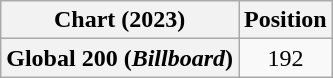<table class="wikitable sortable plainrowheaders" style="text-align:center">
<tr>
<th scope="col">Chart (2023)</th>
<th scope="col">Position</th>
</tr>
<tr>
<th scope="row">Global 200 (<em>Billboard</em>)</th>
<td>192</td>
</tr>
</table>
